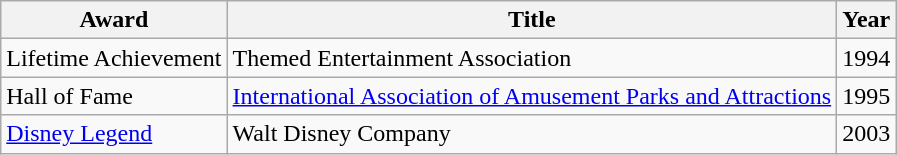<table class="wikitable">
<tr>
<th>Award</th>
<th>Title</th>
<th>Year</th>
</tr>
<tr>
<td>Lifetime Achievement</td>
<td>Themed Entertainment Association</td>
<td>1994</td>
</tr>
<tr>
<td>Hall of Fame</td>
<td><a href='#'>International Association of Amusement Parks and Attractions</a></td>
<td>1995</td>
</tr>
<tr>
<td><a href='#'>Disney Legend</a></td>
<td>Walt Disney Company</td>
<td>2003</td>
</tr>
</table>
